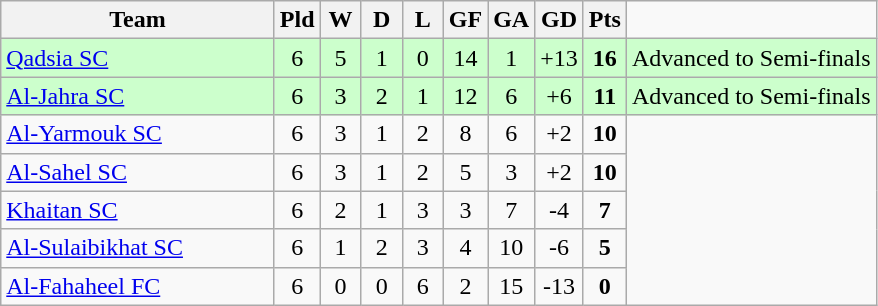<table class="wikitable" style="text-align: center;">
<tr>
<th width="175">Team</th>
<th width="20">Pld</th>
<th width="20">W</th>
<th width="20">D</th>
<th width="20">L</th>
<th width="20">GF</th>
<th width="20">GA</th>
<th width="20">GD</th>
<th width="20">Pts</th>
</tr>
<tr bgcolor=#ccffcc>
<td align=left> <a href='#'>Qadsia SC</a></td>
<td>6</td>
<td>5</td>
<td>1</td>
<td>0</td>
<td>14</td>
<td>1</td>
<td>+13</td>
<td><strong>16</strong></td>
<td>Advanced to Semi-finals</td>
</tr>
<tr bgcolor=#ccffcc>
<td align=left> <a href='#'>Al-Jahra SC</a></td>
<td>6</td>
<td>3</td>
<td>2</td>
<td>1</td>
<td>12</td>
<td>6</td>
<td>+6</td>
<td><strong>11</strong></td>
<td>Advanced to Semi-finals</td>
</tr>
<tr>
<td align=left> <a href='#'>Al-Yarmouk SC</a></td>
<td>6</td>
<td>3</td>
<td>1</td>
<td>2</td>
<td>8</td>
<td>6</td>
<td>+2</td>
<td><strong>10</strong></td>
</tr>
<tr>
<td align=left> <a href='#'>Al-Sahel SC</a></td>
<td>6</td>
<td>3</td>
<td>1</td>
<td>2</td>
<td>5</td>
<td>3</td>
<td>+2</td>
<td><strong>10</strong></td>
</tr>
<tr>
<td align=left> <a href='#'>Khaitan SC</a></td>
<td>6</td>
<td>2</td>
<td>1</td>
<td>3</td>
<td>3</td>
<td>7</td>
<td>-4</td>
<td><strong>7</strong></td>
</tr>
<tr>
<td align=left> <a href='#'>Al-Sulaibikhat SC</a></td>
<td>6</td>
<td>1</td>
<td>2</td>
<td>3</td>
<td>4</td>
<td>10</td>
<td>-6</td>
<td><strong>5</strong></td>
</tr>
<tr>
<td align=left> <a href='#'>Al-Fahaheel FC</a></td>
<td>6</td>
<td>0</td>
<td>0</td>
<td>6</td>
<td>2</td>
<td>15</td>
<td>-13</td>
<td><strong>0</strong></td>
</tr>
</table>
